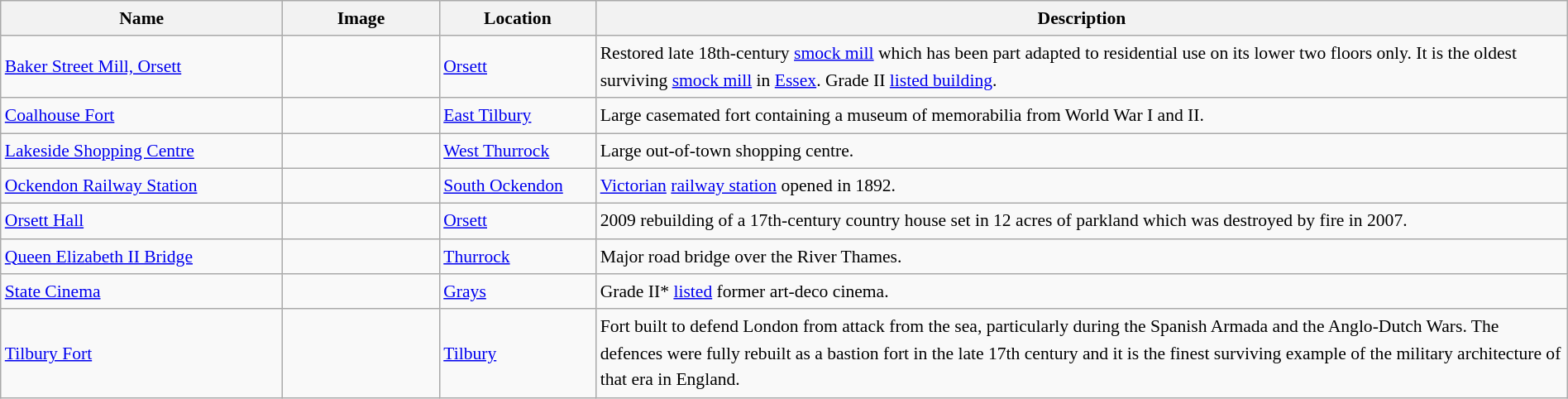<table class="wikitable sortable" style="font-size:90%;width:100%;border:0px;text-align:left;line-height:150%;">
<tr>
<th width="18%">Name</th>
<th width="10%" class="unsortable">Image</th>
<th width="10%">Location</th>
<th width="62%" class="unsortable">Description</th>
</tr>
<tr>
<td><a href='#'>Baker Street Mill, Orsett</a></td>
<td></td>
<td><a href='#'>Orsett</a></td>
<td>Restored late 18th-century <a href='#'>smock mill</a> which has been part adapted to residential use on its lower two floors only. It is the oldest surviving <a href='#'>smock mill</a> in <a href='#'>Essex</a>. Grade II <a href='#'>listed building</a>.</td>
</tr>
<tr>
<td><a href='#'>Coalhouse Fort</a></td>
<td></td>
<td><a href='#'>East Tilbury</a></td>
<td>Large casemated fort containing a museum of memorabilia from World War I and II.</td>
</tr>
<tr>
<td><a href='#'>Lakeside Shopping Centre</a></td>
<td></td>
<td><a href='#'>West Thurrock</a></td>
<td>Large out-of-town shopping centre.</td>
</tr>
<tr>
<td><a href='#'>Ockendon Railway Station</a></td>
<td></td>
<td><a href='#'>South Ockendon</a></td>
<td><a href='#'>Victorian</a> <a href='#'>railway station</a> opened in 1892.</td>
</tr>
<tr>
<td><a href='#'>Orsett Hall</a></td>
<td></td>
<td><a href='#'>Orsett</a></td>
<td>2009 rebuilding of a 17th-century country house set in 12 acres of parkland which was destroyed by fire in 2007.</td>
</tr>
<tr>
<td><a href='#'>Queen Elizabeth II Bridge</a></td>
<td></td>
<td><a href='#'>Thurrock</a></td>
<td>Major road bridge over the River Thames.</td>
</tr>
<tr>
<td><a href='#'>State Cinema</a></td>
<td></td>
<td><a href='#'>Grays</a></td>
<td>Grade II* <a href='#'>listed</a> former art-deco cinema.</td>
</tr>
<tr>
<td><a href='#'>Tilbury Fort</a></td>
<td></td>
<td><a href='#'>Tilbury</a></td>
<td>Fort built to defend London from attack from the sea, particularly during the Spanish Armada and the Anglo-Dutch Wars. The defences were fully rebuilt as a bastion fort in the late 17th century and it is the finest surviving example of the military architecture of that era in England.</td>
</tr>
<tr>
</tr>
</table>
